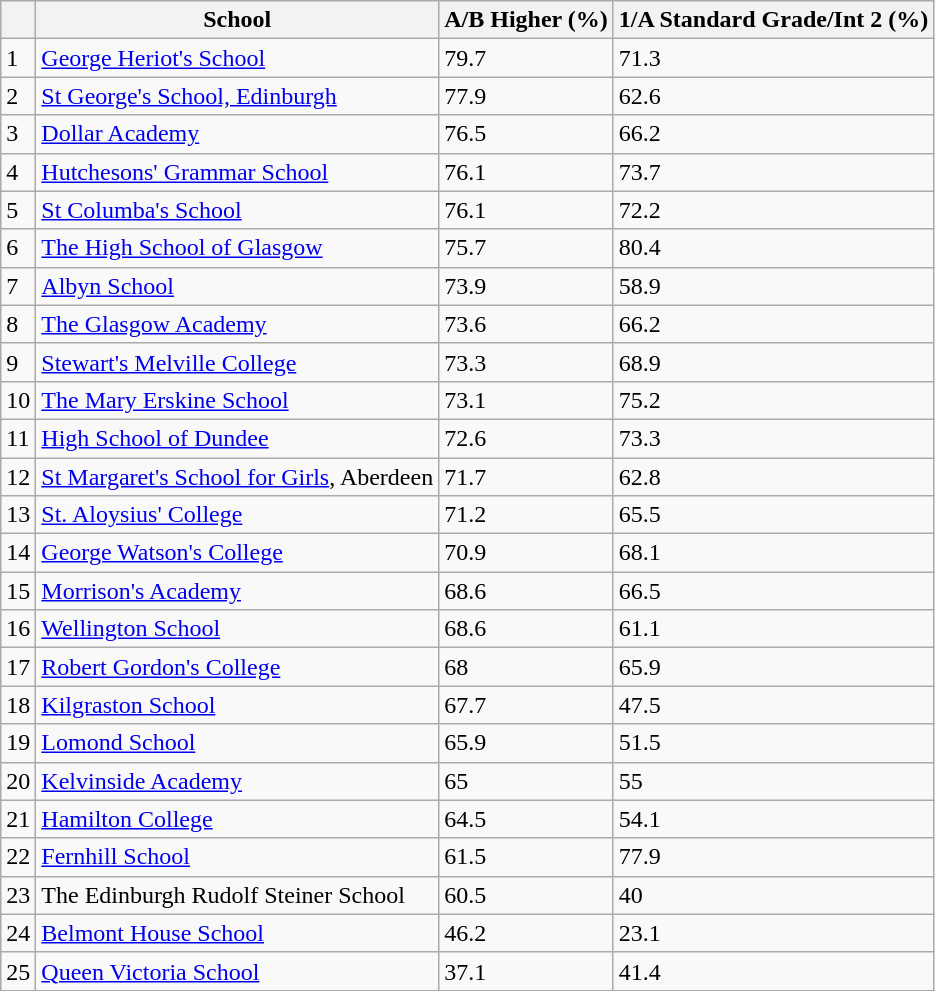<table class="wikitable sortable">
<tr>
<th></th>
<th>School</th>
<th>A/B Higher (%)</th>
<th>1/A Standard Grade/Int 2 (%)</th>
</tr>
<tr>
<td>1</td>
<td><a href='#'>George Heriot's School</a></td>
<td>79.7</td>
<td>71.3</td>
</tr>
<tr>
<td>2</td>
<td><a href='#'>St George's School, Edinburgh</a></td>
<td>77.9</td>
<td>62.6</td>
</tr>
<tr>
<td>3</td>
<td><a href='#'>Dollar Academy</a></td>
<td>76.5</td>
<td>66.2</td>
</tr>
<tr>
<td>4</td>
<td><a href='#'>Hutchesons' Grammar School</a></td>
<td>76.1</td>
<td>73.7</td>
</tr>
<tr>
<td>5</td>
<td><a href='#'>St Columba's School</a></td>
<td>76.1</td>
<td>72.2</td>
</tr>
<tr>
<td>6</td>
<td><a href='#'>The High School of Glasgow</a></td>
<td>75.7</td>
<td>80.4</td>
</tr>
<tr>
<td>7</td>
<td><a href='#'>Albyn School</a></td>
<td>73.9</td>
<td>58.9</td>
</tr>
<tr>
<td>8</td>
<td><a href='#'>The Glasgow Academy</a></td>
<td>73.6</td>
<td>66.2</td>
</tr>
<tr>
<td>9</td>
<td><a href='#'>Stewart's Melville College</a></td>
<td>73.3</td>
<td>68.9</td>
</tr>
<tr>
<td>10</td>
<td><a href='#'>The Mary Erskine School</a></td>
<td>73.1</td>
<td>75.2</td>
</tr>
<tr>
<td>11</td>
<td><a href='#'>High School of Dundee</a></td>
<td>72.6</td>
<td>73.3</td>
</tr>
<tr>
<td>12</td>
<td><a href='#'>St Margaret's School for Girls</a>, Aberdeen</td>
<td>71.7</td>
<td>62.8</td>
</tr>
<tr>
<td>13</td>
<td><a href='#'>St. Aloysius' College</a></td>
<td>71.2</td>
<td>65.5</td>
</tr>
<tr>
<td>14</td>
<td><a href='#'>George Watson's College</a></td>
<td>70.9</td>
<td>68.1</td>
</tr>
<tr>
<td>15</td>
<td><a href='#'>Morrison's Academy</a></td>
<td>68.6</td>
<td>66.5</td>
</tr>
<tr>
<td>16</td>
<td><a href='#'>Wellington School</a></td>
<td>68.6</td>
<td>61.1</td>
</tr>
<tr>
<td>17</td>
<td><a href='#'>Robert Gordon's College</a></td>
<td>68</td>
<td>65.9</td>
</tr>
<tr>
<td>18</td>
<td><a href='#'>Kilgraston School</a></td>
<td>67.7</td>
<td>47.5</td>
</tr>
<tr>
<td>19</td>
<td><a href='#'>Lomond School</a></td>
<td>65.9</td>
<td>51.5</td>
</tr>
<tr>
<td>20</td>
<td><a href='#'>Kelvinside Academy</a></td>
<td>65</td>
<td>55</td>
</tr>
<tr>
<td>21</td>
<td><a href='#'>Hamilton College</a></td>
<td>64.5</td>
<td>54.1</td>
</tr>
<tr>
<td>22</td>
<td><a href='#'>Fernhill School</a></td>
<td>61.5</td>
<td>77.9</td>
</tr>
<tr>
<td>23</td>
<td>The Edinburgh Rudolf Steiner School</td>
<td>60.5</td>
<td>40</td>
</tr>
<tr>
<td>24</td>
<td><a href='#'>Belmont House School</a></td>
<td>46.2</td>
<td>23.1</td>
</tr>
<tr>
<td>25</td>
<td><a href='#'>Queen Victoria School</a></td>
<td>37.1</td>
<td>41.4</td>
</tr>
</table>
